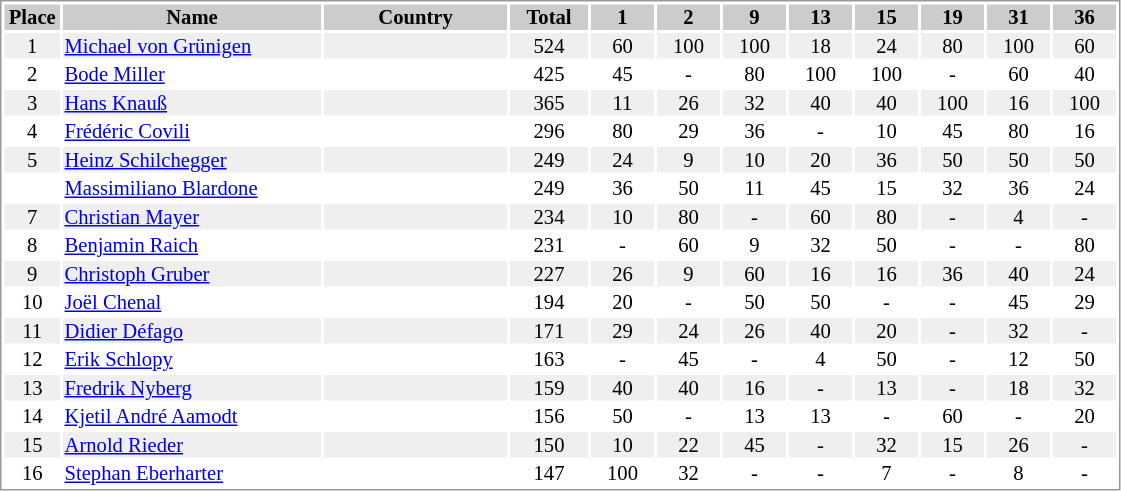<table border="0" style="border: 1px solid #999; background-color:#FFFFFF; text-align:center; font-size:86%; line-height:15px;">
<tr align="center" bgcolor="#CCCCCC">
<th width=35>Place</th>
<th width=170>Name</th>
<th width=120>Country</th>
<th width=50>Total</th>
<th width=40>1</th>
<th width=40>2</th>
<th width=40>9</th>
<th width=40>13</th>
<th width=40>15</th>
<th width=40>19</th>
<th width=40>31</th>
<th width=40>36</th>
</tr>
<tr bgcolor="#EFEFEF">
<td>1</td>
<td align="left"><a href='#'>Michael von Grünigen</a></td>
<td align="left"> </td>
<td>524</td>
<td>60</td>
<td>100</td>
<td>100</td>
<td>18</td>
<td>24</td>
<td>80</td>
<td>100</td>
<td>60</td>
</tr>
<tr>
<td>2</td>
<td align="left"><a href='#'>Bode Miller</a></td>
<td align="left"></td>
<td>425</td>
<td>45</td>
<td>-</td>
<td>80</td>
<td>100</td>
<td>100</td>
<td>-</td>
<td>60</td>
<td>40</td>
</tr>
<tr bgcolor="#EFEFEF">
<td>3</td>
<td align="left"><a href='#'>Hans Knauß</a></td>
<td align="left"></td>
<td>365</td>
<td>11</td>
<td>26</td>
<td>32</td>
<td>40</td>
<td>40</td>
<td>100</td>
<td>16</td>
<td>100</td>
</tr>
<tr>
<td>4</td>
<td align="left"><a href='#'>Frédéric Covili</a></td>
<td align="left"></td>
<td>296</td>
<td>80</td>
<td>29</td>
<td>36</td>
<td>-</td>
<td>10</td>
<td>45</td>
<td>80</td>
<td>16</td>
</tr>
<tr bgcolor="#EFEFEF">
<td>5</td>
<td align="left"><a href='#'>Heinz Schilchegger</a></td>
<td align="left"></td>
<td>249</td>
<td>24</td>
<td>9</td>
<td>10</td>
<td>20</td>
<td>36</td>
<td>50</td>
<td>50</td>
<td>50</td>
</tr>
<tr>
<td></td>
<td align="left"><a href='#'>Massimiliano Blardone</a></td>
<td align="left"></td>
<td>249</td>
<td>36</td>
<td>50</td>
<td>11</td>
<td>45</td>
<td>15</td>
<td>32</td>
<td>36</td>
<td>24</td>
</tr>
<tr bgcolor="#EFEFEF">
<td>7</td>
<td align="left"><a href='#'>Christian Mayer</a></td>
<td align="left"></td>
<td>234</td>
<td>10</td>
<td>80</td>
<td>-</td>
<td>60</td>
<td>80</td>
<td>-</td>
<td>4</td>
<td>-</td>
</tr>
<tr>
<td>8</td>
<td align="left"><a href='#'>Benjamin Raich</a></td>
<td align="left"></td>
<td>231</td>
<td>-</td>
<td>60</td>
<td>9</td>
<td>32</td>
<td>50</td>
<td>-</td>
<td>-</td>
<td>80</td>
</tr>
<tr bgcolor="#EFEFEF">
<td>9</td>
<td align="left"><a href='#'>Christoph Gruber</a></td>
<td align="left"></td>
<td>227</td>
<td>26</td>
<td>9</td>
<td>60</td>
<td>16</td>
<td>16</td>
<td>36</td>
<td>40</td>
<td>24</td>
</tr>
<tr>
<td>10</td>
<td align="left"><a href='#'>Joël Chenal</a></td>
<td align="left"></td>
<td>194</td>
<td>20</td>
<td>-</td>
<td>50</td>
<td>50</td>
<td>-</td>
<td>-</td>
<td>45</td>
<td>29</td>
</tr>
<tr bgcolor="#EFEFEF">
<td>11</td>
<td align="left"><a href='#'>Didier Défago</a></td>
<td align="left"> </td>
<td>171</td>
<td>29</td>
<td>24</td>
<td>26</td>
<td>40</td>
<td>20</td>
<td>-</td>
<td>32</td>
<td>-</td>
</tr>
<tr>
<td>12</td>
<td align="left"><a href='#'>Erik Schlopy</a></td>
<td align="left"></td>
<td>163</td>
<td>-</td>
<td>45</td>
<td>-</td>
<td>4</td>
<td>50</td>
<td>-</td>
<td>12</td>
<td>50</td>
</tr>
<tr bgcolor="#EFEFEF">
<td>13</td>
<td align="left"><a href='#'>Fredrik Nyberg</a></td>
<td align="left"></td>
<td>159</td>
<td>40</td>
<td>40</td>
<td>16</td>
<td>-</td>
<td>13</td>
<td>-</td>
<td>18</td>
<td>32</td>
</tr>
<tr>
<td>14</td>
<td align="left"><a href='#'>Kjetil André Aamodt</a></td>
<td align="left"></td>
<td>156</td>
<td>50</td>
<td>-</td>
<td>13</td>
<td>13</td>
<td>-</td>
<td>60</td>
<td>-</td>
<td>20</td>
</tr>
<tr bgcolor="#EFEFEF">
<td>15</td>
<td align="left"><a href='#'>Arnold Rieder</a></td>
<td align="left"></td>
<td>150</td>
<td>10</td>
<td>22</td>
<td>45</td>
<td>-</td>
<td>32</td>
<td>15</td>
<td>26</td>
<td>-</td>
</tr>
<tr>
<td>16</td>
<td align="left"><a href='#'>Stephan Eberharter</a></td>
<td align="left"></td>
<td>147</td>
<td>100</td>
<td>32</td>
<td>-</td>
<td>-</td>
<td>7</td>
<td>-</td>
<td>8</td>
<td>-</td>
</tr>
</table>
